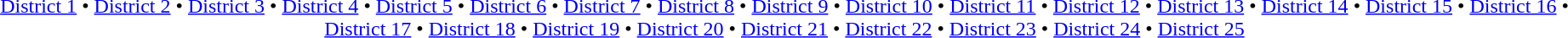<table id=toc class=toc summary=Contents>
<tr>
<td align=center><br><a href='#'>District 1</a> • <a href='#'>District 2</a> • <a href='#'>District 3</a> • <a href='#'>District 4</a> • <a href='#'>District 5</a> • <a href='#'>District 6</a> • <a href='#'>District 7</a> • <a href='#'>District 8</a> • <a href='#'>District 9</a> • <a href='#'>District 10</a> • <a href='#'>District 11</a> •
<a href='#'>District 12</a> • <a href='#'>District 13</a> • <a href='#'>District 14</a> •
<a href='#'>District 15</a> • <a href='#'>District 16</a> • <a href='#'>District 17</a> •
<a href='#'>District 18</a> • <a href='#'>District 19</a> • <a href='#'>District 20</a> • <a href='#'>District 21</a> • <a href='#'>District 22</a> • <a href='#'>District 23</a> • <a href='#'>District 24</a> • <a href='#'>District 25</a></td>
</tr>
</table>
